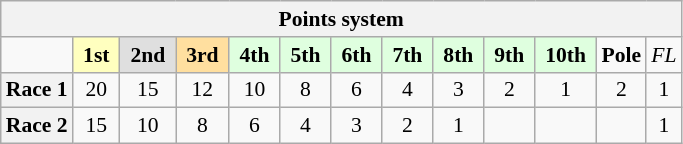<table class="wikitable" style="font-size:90%; text-align:center">
<tr>
<th colspan="22">Points system</th>
</tr>
<tr>
<td></td>
<td style="background:#ffffbf;"> <strong>1st</strong> </td>
<td style="background:#dfdfdf;"> <strong>2nd</strong> </td>
<td style="background:#ffdf9f;"> <strong>3rd</strong> </td>
<td style="background:#dfffdf;"> <strong>4th</strong> </td>
<td style="background:#dfffdf;"> <strong>5th</strong> </td>
<td style="background:#dfffdf;"> <strong>6th</strong> </td>
<td style="background:#dfffdf;"> <strong>7th</strong> </td>
<td style="background:#dfffdf;"> <strong>8th</strong> </td>
<td style="background:#dfffdf;"> <strong>9th</strong> </td>
<td style="background:#dfffdf;"> <strong>10th</strong> </td>
<td><strong>Pole</strong></td>
<td><em>FL</em></td>
</tr>
<tr>
<th>Race 1</th>
<td>20</td>
<td>15</td>
<td>12</td>
<td>10</td>
<td>8</td>
<td>6</td>
<td>4</td>
<td>3</td>
<td>2</td>
<td>1</td>
<td>2</td>
<td>1</td>
</tr>
<tr>
<th>Race 2</th>
<td>15</td>
<td>10</td>
<td>8</td>
<td>6</td>
<td>4</td>
<td>3</td>
<td>2</td>
<td>1</td>
<td></td>
<td></td>
<td></td>
<td>1</td>
</tr>
</table>
